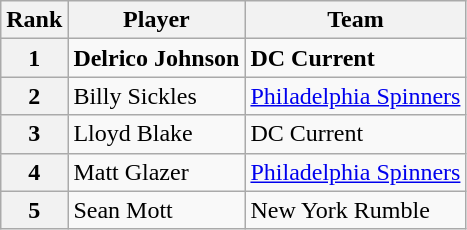<table class="wikitable sortable">
<tr>
<th>Rank</th>
<th>Player</th>
<th>Team</th>
</tr>
<tr>
<th>1</th>
<td data-sort-value="Johnson, Delrico"><strong>Delrico Johnson</strong></td>
<td><strong>DC Current</strong></td>
</tr>
<tr>
<th>2</th>
<td data-sort-value="Sickles, Billy">Billy Sickles</td>
<td><a href='#'>Philadelphia Spinners</a></td>
</tr>
<tr>
<th>3</th>
<td data-sort-value="Blake, Lloyd">Lloyd Blake</td>
<td>DC Current</td>
</tr>
<tr>
<th>4</th>
<td data-sort-value="Glazer, Matt">Matt Glazer</td>
<td><a href='#'>Philadelphia Spinners</a></td>
</tr>
<tr>
<th>5</th>
<td data-sort-value="Mott, Sean">Sean Mott</td>
<td>New York Rumble</td>
</tr>
</table>
